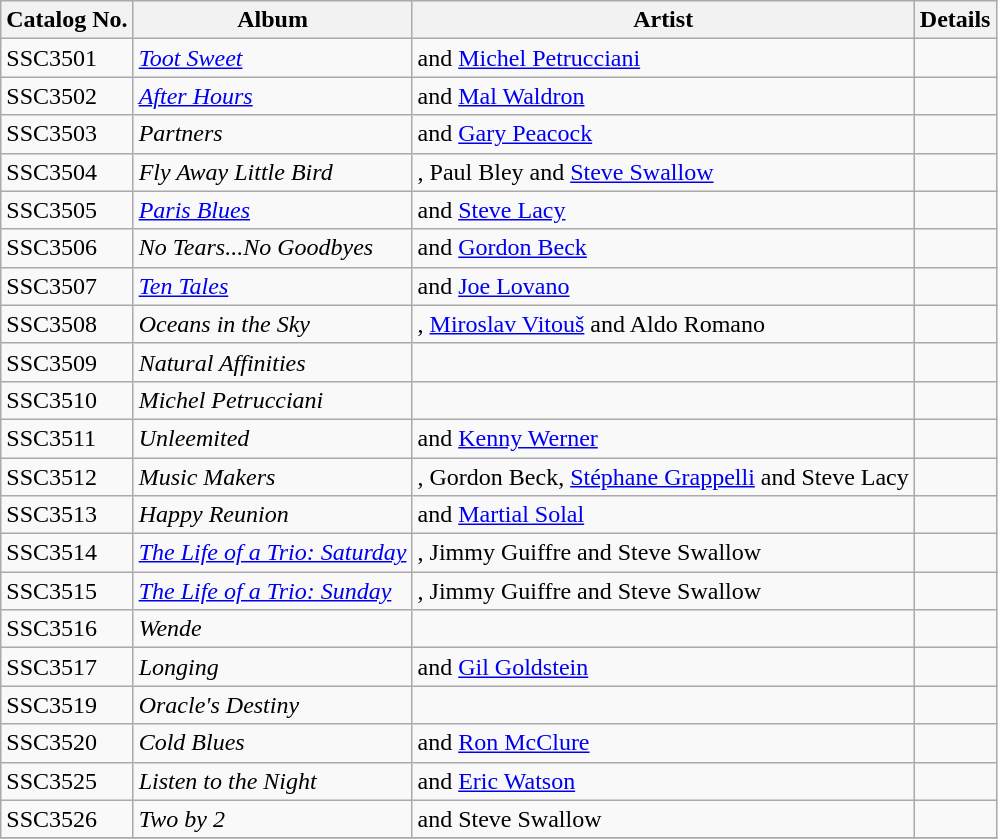<table class="wikitable sortable">
<tr>
<th>Catalog No.</th>
<th>Album</th>
<th>Artist</th>
<th>Details</th>
</tr>
<tr>
<td>SSC3501</td>
<td><em><a href='#'>Toot Sweet</a></em></td>
<td> and <a href='#'>Michel Petrucciani</a></td>
<td></td>
</tr>
<tr>
<td>SSC3502</td>
<td><em><a href='#'>After Hours</a></em></td>
<td> and <a href='#'>Mal Waldron</a></td>
<td></td>
</tr>
<tr>
<td>SSC3503</td>
<td><em>Partners</em></td>
<td> and <a href='#'>Gary Peacock</a></td>
<td></td>
</tr>
<tr>
<td>SSC3504</td>
<td><em>Fly Away Little Bird</em></td>
<td>, Paul Bley and <a href='#'>Steve Swallow</a></td>
<td></td>
</tr>
<tr>
<td>SSC3505</td>
<td><em><a href='#'>Paris Blues</a></em></td>
<td> and <a href='#'>Steve Lacy</a></td>
<td></td>
</tr>
<tr>
<td>SSC3506</td>
<td><em>No Tears...No Goodbyes</em></td>
<td> and <a href='#'>Gordon Beck</a></td>
<td></td>
</tr>
<tr>
<td>SSC3507</td>
<td><em><a href='#'>Ten Tales</a></em></td>
<td> and <a href='#'>Joe Lovano</a></td>
<td></td>
</tr>
<tr>
<td>SSC3508</td>
<td><em>Oceans in the Sky</em></td>
<td>, <a href='#'>Miroslav Vitouš</a> and Aldo Romano</td>
<td></td>
</tr>
<tr>
<td>SSC3509</td>
<td><em>Natural Affinities</em></td>
<td></td>
<td></td>
</tr>
<tr>
<td>SSC3510</td>
<td><em>Michel Petrucciani</em></td>
<td></td>
<td></td>
</tr>
<tr>
<td>SSC3511</td>
<td><em>Unleemited</em></td>
<td> and <a href='#'>Kenny Werner</a></td>
<td></td>
</tr>
<tr>
<td>SSC3512</td>
<td><em>Music Makers</em></td>
<td>, Gordon Beck, <a href='#'>Stéphane Grappelli</a> and Steve Lacy</td>
<td></td>
</tr>
<tr>
<td>SSC3513</td>
<td><em>Happy Reunion</em></td>
<td> and <a href='#'>Martial Solal</a></td>
<td></td>
</tr>
<tr>
<td>SSC3514</td>
<td><em><a href='#'>The Life of a Trio: Saturday</a></em></td>
<td>, Jimmy Guiffre and Steve Swallow</td>
<td></td>
</tr>
<tr>
<td>SSC3515</td>
<td><em><a href='#'>The Life of a Trio: Sunday</a></em></td>
<td>, Jimmy Guiffre and Steve Swallow</td>
<td></td>
</tr>
<tr>
<td>SSC3516</td>
<td><em>Wende</em></td>
<td></td>
<td></td>
</tr>
<tr>
<td>SSC3517</td>
<td><em>Longing</em></td>
<td> and <a href='#'>Gil Goldstein</a></td>
<td></td>
</tr>
<tr>
<td>SSC3519</td>
<td><em>Oracle's Destiny</em></td>
<td></td>
<td></td>
</tr>
<tr>
<td>SSC3520</td>
<td><em>Cold Blues</em></td>
<td> and <a href='#'>Ron McClure</a></td>
<td></td>
</tr>
<tr>
<td>SSC3525</td>
<td><em>Listen to the Night</em></td>
<td> and <a href='#'>Eric Watson</a></td>
<td></td>
</tr>
<tr>
<td>SSC3526</td>
<td><em>Two by 2</em></td>
<td> and Steve Swallow</td>
<td></td>
</tr>
<tr>
</tr>
</table>
